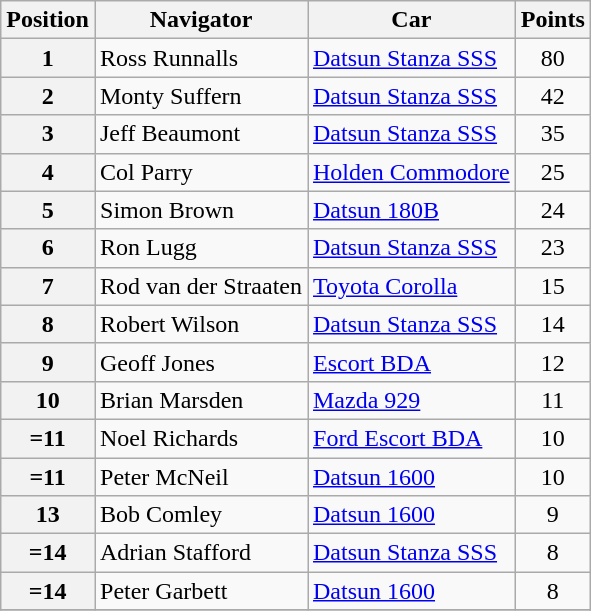<table class="wikitable" border="1">
<tr>
<th>Position</th>
<th>Navigator</th>
<th>Car</th>
<th>Points</th>
</tr>
<tr>
<th>1</th>
<td>Ross Runnalls</td>
<td><a href='#'>Datsun Stanza SSS</a></td>
<td align="center">80</td>
</tr>
<tr>
<th>2</th>
<td>Monty Suffern</td>
<td><a href='#'>Datsun Stanza SSS</a></td>
<td align="center">42</td>
</tr>
<tr>
<th>3</th>
<td>Jeff Beaumont</td>
<td><a href='#'>Datsun Stanza SSS</a></td>
<td align="center">35</td>
</tr>
<tr>
<th>4</th>
<td>Col Parry</td>
<td><a href='#'>Holden Commodore</a></td>
<td align="center">25</td>
</tr>
<tr>
<th>5</th>
<td>Simon Brown</td>
<td><a href='#'>Datsun 180B</a></td>
<td align="center">24</td>
</tr>
<tr>
<th>6</th>
<td>Ron Lugg</td>
<td><a href='#'>Datsun Stanza SSS</a></td>
<td align="center">23</td>
</tr>
<tr>
<th>7</th>
<td>Rod van der Straaten</td>
<td><a href='#'>Toyota Corolla</a></td>
<td align="center">15</td>
</tr>
<tr>
<th>8</th>
<td>Robert Wilson</td>
<td><a href='#'>Datsun Stanza SSS</a></td>
<td align="center">14</td>
</tr>
<tr>
<th>9</th>
<td>Geoff Jones</td>
<td><a href='#'>Escort BDA</a></td>
<td align="center">12</td>
</tr>
<tr>
<th>10</th>
<td>Brian Marsden</td>
<td><a href='#'>Mazda 929</a></td>
<td align="center">11</td>
</tr>
<tr>
<th>=11</th>
<td>Noel Richards</td>
<td><a href='#'>Ford Escort BDA</a></td>
<td align="center">10</td>
</tr>
<tr>
<th>=11</th>
<td>Peter McNeil</td>
<td><a href='#'>Datsun 1600</a></td>
<td align="center">10</td>
</tr>
<tr>
<th>13</th>
<td>Bob Comley</td>
<td><a href='#'>Datsun 1600</a></td>
<td align="center">9</td>
</tr>
<tr>
<th>=14</th>
<td>Adrian Stafford</td>
<td><a href='#'>Datsun Stanza SSS</a></td>
<td align="center">8</td>
</tr>
<tr>
<th>=14</th>
<td>Peter Garbett</td>
<td><a href='#'>Datsun 1600</a></td>
<td align="center">8</td>
</tr>
<tr>
</tr>
</table>
